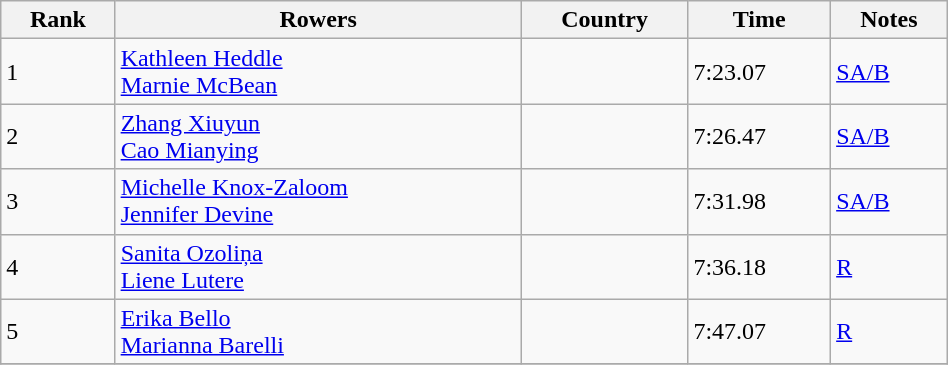<table class="wikitable" width=50%>
<tr>
<th>Rank</th>
<th>Rowers</th>
<th>Country</th>
<th>Time</th>
<th>Notes</th>
</tr>
<tr>
<td>1</td>
<td><a href='#'>Kathleen Heddle</a><br><a href='#'>Marnie McBean</a></td>
<td></td>
<td>7:23.07</td>
<td><a href='#'>SA/B</a></td>
</tr>
<tr>
<td>2</td>
<td><a href='#'>Zhang Xiuyun</a><br><a href='#'>Cao Mianying</a></td>
<td></td>
<td>7:26.47</td>
<td><a href='#'>SA/B</a></td>
</tr>
<tr>
<td>3</td>
<td><a href='#'>Michelle Knox-Zaloom</a><br><a href='#'>Jennifer Devine</a></td>
<td></td>
<td>7:31.98</td>
<td><a href='#'>SA/B</a></td>
</tr>
<tr>
<td>4</td>
<td><a href='#'>Sanita Ozoliņa</a><br><a href='#'>Liene Lutere</a></td>
<td></td>
<td>7:36.18</td>
<td><a href='#'>R</a></td>
</tr>
<tr>
<td>5</td>
<td><a href='#'>Erika Bello</a><br><a href='#'>Marianna Barelli</a></td>
<td></td>
<td>7:47.07</td>
<td><a href='#'>R</a></td>
</tr>
<tr>
</tr>
</table>
